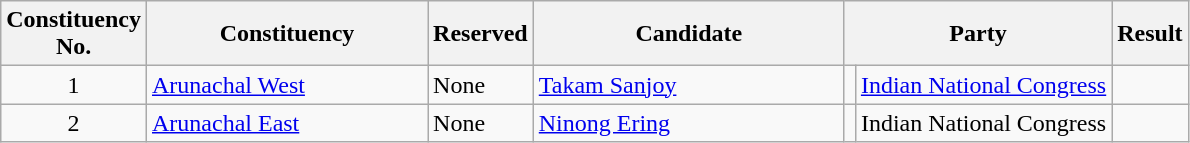<table class= "wikitable sortable">
<tr>
<th>Constituency <br> No.</th>
<th style="width:180px;">Constituency</th>
<th>Reserved</th>
<th style="width:200px;">Candidate</th>
<th colspan=2>Party</th>
<th>Result</th>
</tr>
<tr>
<td align="center">1</td>
<td><a href='#'>Arunachal West</a></td>
<td>None</td>
<td><a href='#'>Takam Sanjoy</a></td>
<td bgcolor=></td>
<td><a href='#'>Indian National Congress</a></td>
<td></td>
</tr>
<tr>
<td align="center">2</td>
<td><a href='#'>Arunachal East</a></td>
<td>None</td>
<td><a href='#'>Ninong Ering</a></td>
<td bgcolor=></td>
<td>Indian National Congress</td>
<td></td>
</tr>
</table>
